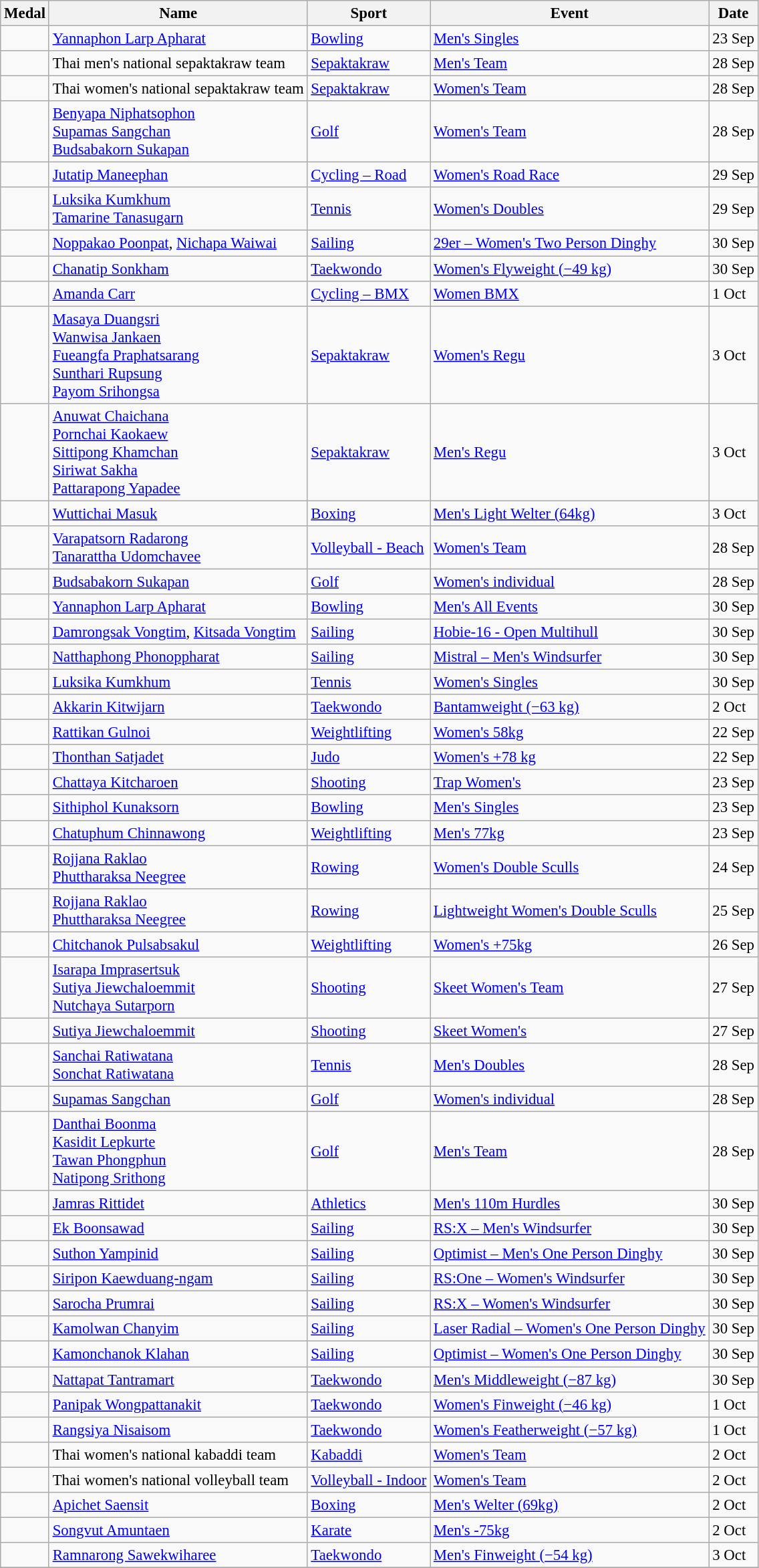<table class="wikitable sortable" style="font-size:95%">
<tr>
<th>Medal</th>
<th>Name</th>
<th>Sport</th>
<th>Event</th>
<th>Date</th>
</tr>
<tr>
<td></td>
<td><a href='#'>Yannaphon Larp Apharat</a></td>
<td><a href='#'>Bowling</a></td>
<td><a href='#'>Men's Singles</a></td>
<td>23 Sep</td>
</tr>
<tr>
<td></td>
<td>Thai men's national sepaktakraw team<br></td>
<td><a href='#'>Sepaktakraw</a></td>
<td><a href='#'>Men's Team</a></td>
<td>28 Sep</td>
</tr>
<tr>
<td></td>
<td>Thai women's national sepaktakraw team<br></td>
<td><a href='#'>Sepaktakraw</a></td>
<td><a href='#'>Women's Team</a></td>
<td>28 Sep</td>
</tr>
<tr>
<td></td>
<td><a href='#'>Benyapa Niphatsophon</a> <br> <a href='#'>Supamas Sangchan</a><br> <a href='#'>Budsabakorn Sukapan</a></td>
<td><a href='#'>Golf</a></td>
<td><a href='#'>Women's Team</a></td>
<td>28 Sep</td>
</tr>
<tr>
<td></td>
<td><a href='#'>Jutatip Maneephan</a></td>
<td><a href='#'>Cycling – Road</a></td>
<td><a href='#'>Women's Road Race</a></td>
<td>29 Sep</td>
</tr>
<tr>
<td></td>
<td><a href='#'>Luksika Kumkhum</a> <br> <a href='#'>Tamarine Tanasugarn</a></td>
<td><a href='#'>Tennis</a></td>
<td><a href='#'>Women's Doubles</a></td>
<td>29 Sep</td>
</tr>
<tr>
<td></td>
<td><a href='#'>Noppakao Poonpat</a>, <a href='#'>Nichapa Waiwai</a></td>
<td><a href='#'>Sailing</a></td>
<td><a href='#'>29er – Women's Two Person Dinghy</a></td>
<td>30 Sep</td>
</tr>
<tr>
<td></td>
<td><a href='#'>Chanatip Sonkham</a></td>
<td><a href='#'>Taekwondo</a></td>
<td><a href='#'>Women's Flyweight (−49 kg)</a></td>
<td>30 Sep</td>
</tr>
<tr>
<td></td>
<td><a href='#'>Amanda Carr</a></td>
<td><a href='#'>Cycling – BMX</a></td>
<td><a href='#'>Women BMX</a></td>
<td>1 Oct</td>
</tr>
<tr>
<td></td>
<td><a href='#'>Masaya Duangsri</a><br><a href='#'>Wanwisa Jankaen</a><br><a href='#'>Fueangfa Praphatsarang</a> <br><a href='#'>Sunthari Rupsung</a><br><a href='#'>Payom Srihongsa</a></td>
<td><a href='#'>Sepaktakraw</a></td>
<td><a href='#'>Women's Regu</a></td>
<td>3 Oct</td>
</tr>
<tr>
<td></td>
<td><a href='#'>Anuwat Chaichana</a><br><a href='#'>Pornchai Kaokaew</a><br><a href='#'>Sittipong Khamchan</a><br><a href='#'>Siriwat Sakha</a><br><a href='#'>Pattarapong Yapadee</a></td>
<td><a href='#'>Sepaktakraw</a></td>
<td><a href='#'>Men's Regu</a></td>
<td>3 Oct</td>
</tr>
<tr>
<td></td>
<td><a href='#'>Wuttichai Masuk</a></td>
<td><a href='#'>Boxing</a></td>
<td><a href='#'>Men's Light Welter (64kg)</a></td>
<td>3 Oct</td>
</tr>
<tr>
<td></td>
<td><a href='#'>Varapatsorn Radarong</a><br><a href='#'>Tanarattha Udomchavee</a></td>
<td><a href='#'>Volleyball - Beach</a></td>
<td><a href='#'>Women's Team</a></td>
<td>28 Sep</td>
</tr>
<tr>
<td></td>
<td><a href='#'>Budsabakorn Sukapan</a></td>
<td><a href='#'>Golf</a></td>
<td><a href='#'>Women's individual</a></td>
<td>28 Sep</td>
</tr>
<tr>
<td></td>
<td><a href='#'>Yannaphon Larp Apharat</a></td>
<td><a href='#'>Bowling</a></td>
<td><a href='#'>Men's All Events</a></td>
<td>30 Sep</td>
</tr>
<tr>
<td></td>
<td><a href='#'>Damrongsak Vongtim</a>, <a href='#'>Kitsada Vongtim</a></td>
<td><a href='#'>Sailing</a></td>
<td><a href='#'>Hobie-16 - Open Multihull</a></td>
<td>30 Sep</td>
</tr>
<tr>
<td></td>
<td><a href='#'>Natthaphong Phonoppharat</a></td>
<td><a href='#'>Sailing</a></td>
<td><a href='#'>Mistral – Men's Windsurfer</a></td>
<td>30 Sep</td>
</tr>
<tr>
<td></td>
<td><a href='#'>Luksika Kumkhum</a></td>
<td><a href='#'>Tennis</a></td>
<td><a href='#'>Women's Singles</a></td>
<td>30 Sep</td>
</tr>
<tr>
<td></td>
<td><a href='#'>Akkarin Kitwijarn</a></td>
<td><a href='#'>Taekwondo</a></td>
<td><a href='#'>Bantamweight (−63 kg)</a></td>
<td>2 Oct</td>
</tr>
<tr>
<td></td>
<td><a href='#'>Rattikan Gulnoi</a></td>
<td><a href='#'>Weightlifting</a></td>
<td><a href='#'>Women's 58kg</a></td>
<td>22 Sep</td>
</tr>
<tr>
<td></td>
<td><a href='#'>Thonthan Satjadet</a></td>
<td><a href='#'>Judo</a></td>
<td><a href='#'>Women's +78 kg</a></td>
<td>22 Sep</td>
</tr>
<tr>
<td></td>
<td><a href='#'>Chattaya Kitcharoen</a></td>
<td><a href='#'>Shooting</a></td>
<td><a href='#'>Trap Women's</a></td>
<td>23 Sep</td>
</tr>
<tr>
<td></td>
<td><a href='#'>Sithiphol Kunaksorn</a></td>
<td><a href='#'>Bowling</a></td>
<td><a href='#'>Men's Singles</a></td>
<td>23 Sep</td>
</tr>
<tr>
<td></td>
<td><a href='#'>Chatuphum Chinnawong</a></td>
<td><a href='#'>Weightlifting</a></td>
<td><a href='#'>Men's 77kg</a></td>
<td>23 Sep</td>
</tr>
<tr>
<td></td>
<td><a href='#'>Rojjana Raklao</a><br> <a href='#'>Phuttharaksa Neegree</a></td>
<td><a href='#'>Rowing</a></td>
<td><a href='#'>Women's Double Sculls</a></td>
<td>24 Sep</td>
</tr>
<tr>
<td></td>
<td><a href='#'>Rojjana Raklao</a> <br> <a href='#'>Phuttharaksa Neegree</a></td>
<td><a href='#'>Rowing</a></td>
<td><a href='#'>Lightweight Women's Double Sculls</a></td>
<td>25 Sep</td>
</tr>
<tr>
<td></td>
<td><a href='#'>Chitchanok Pulsabsakul</a></td>
<td><a href='#'>Weightlifting</a></td>
<td><a href='#'>Women's +75kg</a></td>
<td>26 Sep</td>
</tr>
<tr>
<td></td>
<td><a href='#'>Isarapa Imprasertsuk</a><br><a href='#'>Sutiya Jiewchaloemmit</a> <br> <a href='#'>Nutchaya Sutarporn</a></td>
<td><a href='#'>Shooting</a></td>
<td><a href='#'>Skeet Women's Team</a></td>
<td>27 Sep</td>
</tr>
<tr>
<td></td>
<td><a href='#'>Sutiya Jiewchaloemmit</a></td>
<td><a href='#'>Shooting</a></td>
<td><a href='#'>Skeet Women's</a></td>
<td>27 Sep</td>
</tr>
<tr>
<td></td>
<td><a href='#'>Sanchai Ratiwatana</a> <br> <a href='#'>Sonchat Ratiwatana</a></td>
<td><a href='#'>Tennis</a></td>
<td><a href='#'>Men's Doubles</a></td>
<td>28 Sep</td>
</tr>
<tr>
<td></td>
<td><a href='#'>Supamas Sangchan</a></td>
<td><a href='#'>Golf</a></td>
<td><a href='#'>Women's individual</a></td>
<td>28 Sep</td>
</tr>
<tr>
<td></td>
<td><a href='#'>Danthai Boonma</a><br><a href='#'>Kasidit Lepkurte</a><br><a href='#'>Tawan Phongphun</a><br><a href='#'>Natipong Srithong</a></td>
<td><a href='#'>Golf</a></td>
<td><a href='#'>Men's Team</a></td>
<td>28 Sep</td>
</tr>
<tr>
<td></td>
<td><a href='#'>Jamras Rittidet</a></td>
<td><a href='#'>Athletics</a></td>
<td><a href='#'>Men's 110m Hurdles</a></td>
<td>30 Sep</td>
</tr>
<tr>
<td></td>
<td><a href='#'>Ek Boonsawad</a></td>
<td><a href='#'>Sailing</a></td>
<td><a href='#'>RS:X – Men's Windsurfer</a></td>
<td>30 Sep</td>
</tr>
<tr>
<td></td>
<td><a href='#'>Suthon Yampinid</a></td>
<td><a href='#'>Sailing</a></td>
<td><a href='#'>Optimist – Men's One Person Dinghy</a></td>
<td>30 Sep</td>
</tr>
<tr>
<td></td>
<td><a href='#'>Siripon Kaewduang-ngam</a></td>
<td><a href='#'>Sailing</a></td>
<td><a href='#'>RS:One – Women's Windsurfer</a></td>
<td>30 Sep</td>
</tr>
<tr>
<td></td>
<td><a href='#'>Sarocha Prumrai</a></td>
<td><a href='#'>Sailing</a></td>
<td><a href='#'>RS:X – Women's Windsurfer</a></td>
<td>30 Sep</td>
</tr>
<tr>
<td></td>
<td><a href='#'>Kamolwan Chanyim</a></td>
<td><a href='#'>Sailing</a></td>
<td><a href='#'>Laser Radial – Women's One Person Dinghy</a></td>
<td>30 Sep</td>
</tr>
<tr>
<td></td>
<td><a href='#'>Kamonchanok Klahan</a></td>
<td><a href='#'>Sailing</a></td>
<td><a href='#'>Optimist – Women's One Person Dinghy</a></td>
<td>30 Sep</td>
</tr>
<tr>
<td></td>
<td><a href='#'>Nattapat Tantramart</a></td>
<td><a href='#'>Taekwondo</a></td>
<td><a href='#'>Men's Middleweight (−87 kg)</a></td>
<td>30 Sep</td>
</tr>
<tr>
<td></td>
<td><a href='#'>Panipak Wongpattanakit</a></td>
<td><a href='#'>Taekwondo</a></td>
<td><a href='#'>Women's Finweight (−46 kg)</a></td>
<td>1 Oct</td>
</tr>
<tr>
<td></td>
<td><a href='#'>Rangsiya Nisaisom</a></td>
<td><a href='#'>Taekwondo</a></td>
<td><a href='#'>Women's Featherweight (−57 kg)</a></td>
<td>1 Oct</td>
</tr>
<tr>
<td></td>
<td>Thai women's national kabaddi team<br></td>
<td><a href='#'>Kabaddi</a></td>
<td><a href='#'>Women's Team</a></td>
<td>2 Oct</td>
</tr>
<tr>
<td></td>
<td>Thai women's national volleyball team<br></td>
<td><a href='#'>Volleyball - Indoor</a></td>
<td><a href='#'>Women's Team</a></td>
<td>2 Oct</td>
</tr>
<tr>
<td></td>
<td><a href='#'>Apichet Saensit</a></td>
<td><a href='#'>Boxing</a></td>
<td><a href='#'>Men's Welter (69kg)</a></td>
<td>2 Oct</td>
</tr>
<tr>
<td></td>
<td><a href='#'>Songvut Amuntaen</a></td>
<td><a href='#'>Karate</a></td>
<td><a href='#'>Men's -75kg</a></td>
<td>2 Oct</td>
</tr>
<tr>
<td></td>
<td><a href='#'>Ramnarong Sawekwiharee</a></td>
<td><a href='#'>Taekwondo</a></td>
<td><a href='#'>Men's Finweight (−54 kg)</a></td>
<td>3 Oct</td>
</tr>
<tr>
</tr>
</table>
